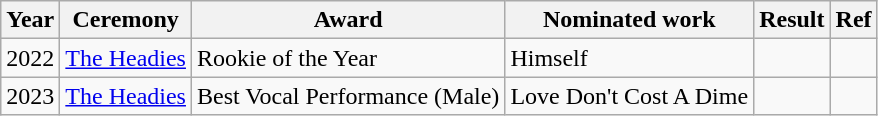<table class="wikitable">
<tr>
<th>Year</th>
<th>Ceremony</th>
<th>Award</th>
<th>Nominated work</th>
<th>Result</th>
<th>Ref</th>
</tr>
<tr>
<td>2022</td>
<td><a href='#'>The Headies</a></td>
<td>Rookie of the Year</td>
<td>Himself</td>
<td></td>
<td></td>
</tr>
<tr>
<td>2023</td>
<td><a href='#'>The Headies</a></td>
<td>Best Vocal Performance (Male)</td>
<td>Love Don't Cost A Dime</td>
<td></td>
<td></td>
</tr>
</table>
